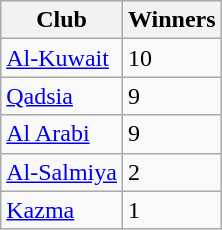<table class="wikitable">
<tr>
<th>Club</th>
<th>Winners</th>
</tr>
<tr>
<td><a href='#'>Al-Kuwait</a></td>
<td>10</td>
</tr>
<tr>
<td><a href='#'>Qadsia</a></td>
<td>9</td>
</tr>
<tr>
<td><a href='#'>Al Arabi</a></td>
<td>9</td>
</tr>
<tr>
<td><a href='#'>Al-Salmiya</a></td>
<td>2</td>
</tr>
<tr>
<td><a href='#'>Kazma</a></td>
<td>1</td>
</tr>
</table>
